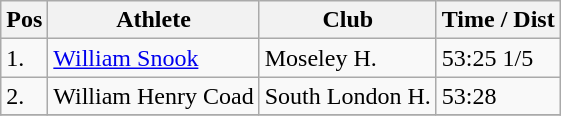<table class="wikitable">
<tr>
<th>Pos</th>
<th>Athlete</th>
<th>Club</th>
<th>Time / Dist</th>
</tr>
<tr>
<td>1.</td>
<td><a href='#'>William Snook</a></td>
<td>Moseley H.</td>
<td>53:25 1/5</td>
</tr>
<tr>
<td>2.</td>
<td>William Henry Coad</td>
<td>South London H.</td>
<td>53:28</td>
</tr>
<tr>
</tr>
</table>
